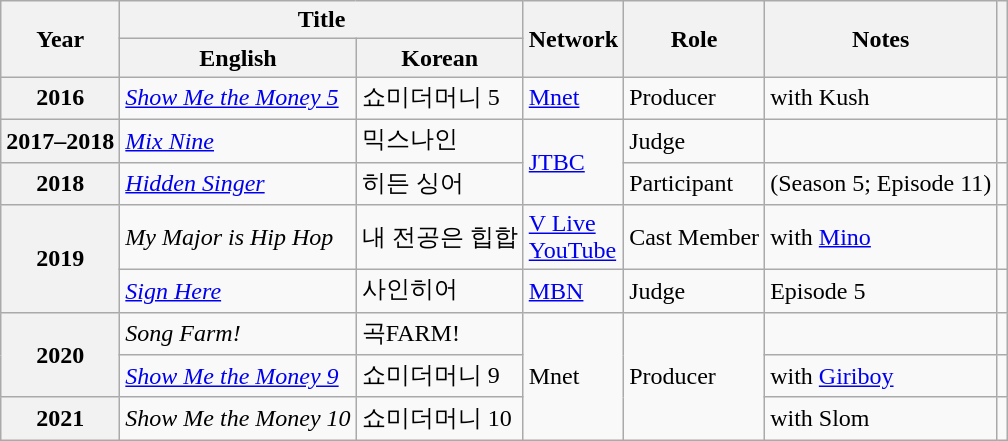<table class="wikitable sortable plainrowheaders">
<tr>
<th scope="col" rowspan="2">Year</th>
<th scope="col" colspan="2">Title</th>
<th scope="col" rowspan="2">Network</th>
<th scope="col" rowspan="2">Role</th>
<th scope="col" rowspan="2">Notes</th>
<th scope="col" rowspan="2" class="unsortable"></th>
</tr>
<tr>
<th scope="col">English</th>
<th scope="col">Korean</th>
</tr>
<tr>
<th scope="row">2016</th>
<td><em><a href='#'>Show Me the Money 5</a></em></td>
<td>쇼미더머니 5</td>
<td><a href='#'>Mnet</a></td>
<td>Producer</td>
<td>with Kush</td>
<td style="text-align:center"></td>
</tr>
<tr>
<th scope="row">2017–2018</th>
<td><em><a href='#'>Mix Nine</a></em></td>
<td>믹스나인</td>
<td rowspan="2"><a href='#'>JTBC</a></td>
<td>Judge</td>
<td></td>
<td style="text-align:center"></td>
</tr>
<tr>
<th scope="row">2018</th>
<td><em><a href='#'>Hidden Singer</a></em></td>
<td>히든 싱어</td>
<td>Participant</td>
<td>(Season 5; Episode 11)</td>
<td style="text-align:center"></td>
</tr>
<tr>
<th scope="row" rowspan="2">2019</th>
<td><em>My Major is Hip Hop</em></td>
<td>내 전공은 힙합</td>
<td><a href='#'>V Live</a><br><a href='#'>YouTube</a></td>
<td>Cast Member</td>
<td>with <a href='#'>Mino</a></td>
<td style="text-align:center"></td>
</tr>
<tr>
<td><em><a href='#'>Sign Here</a></em></td>
<td>사인히어</td>
<td><a href='#'>MBN</a></td>
<td>Judge</td>
<td>Episode 5</td>
<td style="text-align:center"></td>
</tr>
<tr>
<th scope="row" rowspan="2">2020</th>
<td><em>Song Farm!</em></td>
<td>곡FARM!</td>
<td rowspan="3">Mnet</td>
<td rowspan="3">Producer</td>
<td></td>
<td></td>
</tr>
<tr>
<td><em><a href='#'>Show Me the Money 9</a></em></td>
<td>쇼미더머니 9</td>
<td>with <a href='#'>Giriboy</a></td>
<td style="text-align:center"></td>
</tr>
<tr>
<th scope="row">2021</th>
<td><em>Show Me the Money 10</em></td>
<td>쇼미더머니 10</td>
<td>with Slom</td>
<td style="text-align:center"></td>
</tr>
</table>
